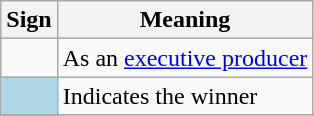<table class="wikitable">
<tr>
<th scope="col">Sign</th>
<th scope="col">Meaning</th>
</tr>
<tr>
<td></td>
<td>As an <a href='#'>executive producer</a></td>
</tr>
<tr>
<td style="background:lightblue;"></td>
<td>Indicates the winner</td>
</tr>
<tr>
</tr>
</table>
